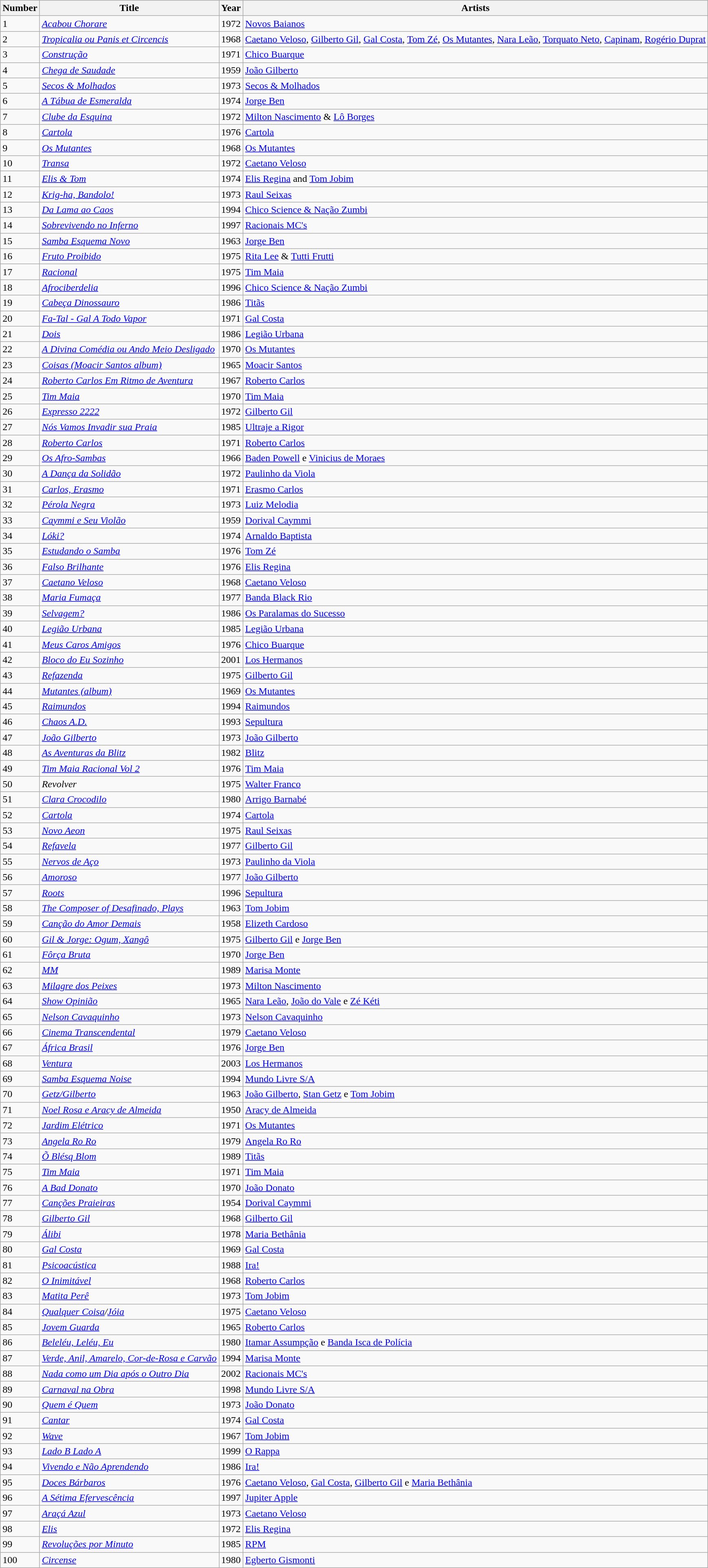<table class="wikitable sortable">
<tr>
<th scope="col">Number</th>
<th scope="col">Title</th>
<th scope="col">Year</th>
<th scope="col">Artists</th>
</tr>
<tr>
<td>1</td>
<td><em><a href='#'>Acabou Chorare</a></em></td>
<td>1972</td>
<td><a href='#'>Novos Baianos</a></td>
</tr>
<tr>
<td>2</td>
<td><em><a href='#'>Tropicalia ou Panis et Circencis</a></em></td>
<td>1968</td>
<td><a href='#'>Caetano Veloso</a>, <a href='#'>Gilberto Gil</a>, <a href='#'>Gal Costa</a>, <a href='#'>Tom Zé</a>, <a href='#'>Os Mutantes</a>, <a href='#'>Nara Leão</a>, <a href='#'>Torquato Neto</a>, <a href='#'>Capinam</a>, <a href='#'>Rogério Duprat</a></td>
</tr>
<tr>
<td>3</td>
<td><em><a href='#'>Construção</a></em></td>
<td>1971</td>
<td><a href='#'>Chico Buarque</a></td>
</tr>
<tr>
<td>4</td>
<td><em><a href='#'>Chega de Saudade</a></em></td>
<td>1959</td>
<td><a href='#'>João Gilberto</a></td>
</tr>
<tr>
<td>5</td>
<td><em><a href='#'>Secos & Molhados</a></em></td>
<td>1973</td>
<td><a href='#'>Secos & Molhados</a></td>
</tr>
<tr>
<td>6</td>
<td><em><a href='#'>A Tábua de Esmeralda</a></em></td>
<td>1974</td>
<td><a href='#'>Jorge Ben</a></td>
</tr>
<tr>
<td>7</td>
<td><em><a href='#'>Clube da Esquina</a></em></td>
<td>1972</td>
<td><a href='#'>Milton Nascimento</a> & <a href='#'>Lô Borges</a></td>
</tr>
<tr>
<td>8</td>
<td><em><a href='#'>Cartola</a></em></td>
<td>1976</td>
<td><a href='#'>Cartola</a></td>
</tr>
<tr>
<td>9</td>
<td><em><a href='#'>Os Mutantes</a></em></td>
<td>1968</td>
<td><a href='#'>Os Mutantes</a></td>
</tr>
<tr>
<td>10</td>
<td><em><a href='#'>Transa</a></em></td>
<td>1972</td>
<td><a href='#'>Caetano Veloso</a></td>
</tr>
<tr>
<td>11</td>
<td><em><a href='#'>Elis & Tom</a></em></td>
<td>1974</td>
<td><a href='#'>Elis Regina</a> and <a href='#'>Tom Jobim</a></td>
</tr>
<tr>
<td>12</td>
<td><em><a href='#'>Krig-ha, Bandolo!</a></em></td>
<td>1973</td>
<td><a href='#'>Raul Seixas</a></td>
</tr>
<tr>
<td>13</td>
<td><em><a href='#'>Da Lama ao Caos</a></em></td>
<td>1994</td>
<td><a href='#'>Chico Science & Nação Zumbi</a></td>
</tr>
<tr>
<td>14</td>
<td><em><a href='#'>Sobrevivendo no Inferno</a></em></td>
<td>1997</td>
<td><a href='#'>Racionais MC's</a></td>
</tr>
<tr>
<td>15</td>
<td><em><a href='#'>Samba Esquema Novo</a></em></td>
<td>1963</td>
<td><a href='#'>Jorge Ben</a></td>
</tr>
<tr>
<td>16</td>
<td><em><a href='#'>Fruto Proibido</a></em></td>
<td>1975</td>
<td><a href='#'>Rita Lee</a> & <a href='#'>Tutti Frutti</a></td>
</tr>
<tr>
<td>17</td>
<td><em><a href='#'>Racional</a></em></td>
<td>1975</td>
<td><a href='#'>Tim Maia</a></td>
</tr>
<tr>
<td>18</td>
<td><em><a href='#'>Afrociberdelia</a></em></td>
<td>1996</td>
<td><a href='#'>Chico Science & Nação Zumbi</a></td>
</tr>
<tr>
<td>19</td>
<td><em><a href='#'>Cabeça Dinossauro</a></em></td>
<td>1986</td>
<td><a href='#'>Titãs</a></td>
</tr>
<tr>
<td>20</td>
<td><em><a href='#'>Fa-Tal - Gal A Todo Vapor</a></em></td>
<td>1971</td>
<td><a href='#'>Gal Costa</a></td>
</tr>
<tr>
<td>21</td>
<td><em><a href='#'>Dois</a></em></td>
<td>1986</td>
<td><a href='#'>Legião Urbana</a></td>
</tr>
<tr>
<td>22</td>
<td><em><a href='#'>A Divina Comédia ou Ando Meio Desligado</a></em></td>
<td>1970</td>
<td><a href='#'>Os Mutantes</a></td>
</tr>
<tr>
<td>23</td>
<td><em><a href='#'>Coisas (Moacir Santos album)</a></em></td>
<td>1965</td>
<td><a href='#'>Moacir Santos</a></td>
</tr>
<tr>
<td>24</td>
<td><em><a href='#'>Roberto Carlos Em Ritmo de Aventura</a></em></td>
<td>1967</td>
<td><a href='#'>Roberto Carlos</a></td>
</tr>
<tr>
<td>25</td>
<td><em><a href='#'>Tim Maia</a></em></td>
<td>1970</td>
<td><a href='#'>Tim Maia</a></td>
</tr>
<tr>
<td>26</td>
<td><em><a href='#'>Expresso 2222</a></em></td>
<td>1972</td>
<td><a href='#'>Gilberto Gil</a></td>
</tr>
<tr>
<td>27</td>
<td><em><a href='#'>Nós Vamos Invadir sua Praia</a></em></td>
<td>1985</td>
<td><a href='#'>Ultraje a Rigor</a></td>
</tr>
<tr>
<td>28</td>
<td><em><a href='#'>Roberto Carlos</a></em></td>
<td>1971</td>
<td><a href='#'>Roberto Carlos</a></td>
</tr>
<tr>
<td>29</td>
<td><em><a href='#'>Os Afro-Sambas</a></em></td>
<td>1966</td>
<td><a href='#'>Baden Powell</a> e <a href='#'>Vinicius de Moraes</a></td>
</tr>
<tr>
<td>30</td>
<td><em><a href='#'>A Dança da Solidão</a></em></td>
<td>1972</td>
<td><a href='#'>Paulinho da Viola</a></td>
</tr>
<tr>
<td>31</td>
<td><em><a href='#'>Carlos, Erasmo</a></em></td>
<td>1971</td>
<td><a href='#'>Erasmo Carlos</a></td>
</tr>
<tr>
<td>32</td>
<td><em><a href='#'>Pérola Negra</a></em></td>
<td>1973</td>
<td><a href='#'>Luiz Melodia</a></td>
</tr>
<tr>
<td>33</td>
<td><em><a href='#'>Caymmi e Seu Violão</a></em></td>
<td>1959</td>
<td><a href='#'>Dorival Caymmi</a></td>
</tr>
<tr>
<td>34</td>
<td><em><a href='#'>Lóki?</a></em></td>
<td>1974</td>
<td><a href='#'>Arnaldo Baptista</a></td>
</tr>
<tr>
<td>35</td>
<td><em><a href='#'>Estudando o Samba</a></em></td>
<td>1976</td>
<td><a href='#'>Tom Zé</a></td>
</tr>
<tr>
<td>36</td>
<td><em><a href='#'>Falso Brilhante</a></em></td>
<td>1976</td>
<td><a href='#'>Elis Regina</a></td>
</tr>
<tr>
<td>37</td>
<td><em><a href='#'>Caetano Veloso</a></em></td>
<td>1968</td>
<td><a href='#'>Caetano Veloso</a></td>
</tr>
<tr>
<td>38</td>
<td><em><a href='#'>Maria Fumaça</a></em></td>
<td>1977</td>
<td><a href='#'>Banda Black Rio</a></td>
</tr>
<tr>
<td>39</td>
<td><em><a href='#'>Selvagem?</a></em></td>
<td>1986</td>
<td><a href='#'>Os Paralamas do Sucesso</a></td>
</tr>
<tr>
<td>40</td>
<td><em><a href='#'>Legião Urbana</a></em></td>
<td>1985</td>
<td><a href='#'>Legião Urbana</a></td>
</tr>
<tr>
<td>41</td>
<td><em><a href='#'>Meus Caros Amigos</a></em></td>
<td>1976</td>
<td><a href='#'>Chico Buarque</a></td>
</tr>
<tr>
<td>42</td>
<td><em><a href='#'>Bloco do Eu Sozinho</a></em></td>
<td>2001</td>
<td><a href='#'>Los Hermanos</a></td>
</tr>
<tr>
<td>43</td>
<td><em><a href='#'>Refazenda</a></em></td>
<td>1975</td>
<td><a href='#'>Gilberto Gil</a></td>
</tr>
<tr>
<td>44</td>
<td><em><a href='#'>Mutantes (album)</a></em></td>
<td>1969</td>
<td><a href='#'>Os Mutantes</a></td>
</tr>
<tr>
<td>45</td>
<td><em><a href='#'>Raimundos</a></em></td>
<td>1994</td>
<td><a href='#'>Raimundos</a></td>
</tr>
<tr>
<td>46</td>
<td><em><a href='#'>Chaos A.D.</a></em></td>
<td>1993</td>
<td><a href='#'>Sepultura</a></td>
</tr>
<tr>
<td>47</td>
<td><em><a href='#'>João Gilberto</a></em></td>
<td>1973</td>
<td><a href='#'>João Gilberto</a></td>
</tr>
<tr>
<td>48</td>
<td><em><a href='#'>As Aventuras da Blitz</a></em></td>
<td>1982</td>
<td><a href='#'>Blitz</a></td>
</tr>
<tr>
<td>49</td>
<td><em><a href='#'>Tim Maia Racional Vol 2</a></em></td>
<td>1976</td>
<td><a href='#'>Tim Maia</a></td>
</tr>
<tr>
<td>50</td>
<td><em>Revolver </em></td>
<td>1975</td>
<td><a href='#'>Walter Franco</a></td>
</tr>
<tr>
<td>51</td>
<td><em><a href='#'>Clara Crocodilo</a></em></td>
<td>1980</td>
<td><a href='#'>Arrigo Barnabé</a></td>
</tr>
<tr>
<td>52</td>
<td><em><a href='#'>Cartola</a></em></td>
<td>1974</td>
<td><a href='#'>Cartola</a></td>
</tr>
<tr>
<td>53</td>
<td><em><a href='#'>Novo Aeon</a></em></td>
<td>1975</td>
<td><a href='#'>Raul Seixas</a></td>
</tr>
<tr>
<td>54</td>
<td><em><a href='#'>Refavela</a></em></td>
<td>1977</td>
<td><a href='#'>Gilberto Gil</a></td>
</tr>
<tr>
<td>55</td>
<td><em><a href='#'>Nervos de Aço</a></em></td>
<td>1973</td>
<td><a href='#'>Paulinho da Viola</a></td>
</tr>
<tr>
<td>56</td>
<td><em><a href='#'>Amoroso</a></em></td>
<td>1977</td>
<td><a href='#'>João Gilberto</a></td>
</tr>
<tr>
<td>57</td>
<td><em><a href='#'>Roots</a></em></td>
<td>1996</td>
<td><a href='#'>Sepultura</a></td>
</tr>
<tr>
<td>58</td>
<td><em><a href='#'>The Composer of Desafinado, Plays</a></em></td>
<td>1963</td>
<td><a href='#'>Tom Jobim</a></td>
</tr>
<tr>
<td>59</td>
<td><em><a href='#'>Canção do Amor Demais</a></em></td>
<td>1958</td>
<td><a href='#'>Elizeth Cardoso</a></td>
</tr>
<tr>
<td>60</td>
<td><em><a href='#'>Gil & Jorge: Ogum, Xangô</a></em></td>
<td>1975</td>
<td><a href='#'>Gilberto Gil</a> e <a href='#'>Jorge Ben</a></td>
</tr>
<tr>
<td>61</td>
<td><em><a href='#'>Fôrça Bruta</a></em></td>
<td>1970</td>
<td><a href='#'>Jorge Ben</a></td>
</tr>
<tr>
<td>62</td>
<td><em><a href='#'>MM</a></em></td>
<td>1989</td>
<td><a href='#'>Marisa Monte</a></td>
</tr>
<tr>
<td>63</td>
<td><em><a href='#'>Milagre dos Peixes</a></em></td>
<td>1973</td>
<td><a href='#'>Milton Nascimento</a></td>
</tr>
<tr>
<td>64</td>
<td><em><a href='#'>Show Opinião</a></em></td>
<td>1965</td>
<td><a href='#'>Nara Leão</a>, <a href='#'>João do Vale</a> e <a href='#'>Zé Kéti</a></td>
</tr>
<tr>
<td>65</td>
<td><em><a href='#'>Nelson Cavaquinho</a></em></td>
<td>1973</td>
<td><a href='#'>Nelson Cavaquinho</a></td>
</tr>
<tr>
<td>66</td>
<td><em><a href='#'>Cinema Transcendental</a></em></td>
<td>1979</td>
<td><a href='#'>Caetano Veloso</a></td>
</tr>
<tr>
<td>67</td>
<td><em><a href='#'>África Brasil</a></em></td>
<td>1976</td>
<td><a href='#'>Jorge Ben</a></td>
</tr>
<tr>
<td>68</td>
<td><em><a href='#'>Ventura</a></em></td>
<td>2003</td>
<td><a href='#'>Los Hermanos</a></td>
</tr>
<tr>
<td>69</td>
<td><em><a href='#'>Samba Esquema Noise</a></em></td>
<td>1994</td>
<td><a href='#'>Mundo Livre S/A</a></td>
</tr>
<tr>
<td>70</td>
<td><em><a href='#'>Getz/Gilberto</a></em></td>
<td>1963</td>
<td><a href='#'>João Gilberto</a>, <a href='#'>Stan Getz</a> e <a href='#'>Tom Jobim</a></td>
</tr>
<tr>
<td>71</td>
<td><em><a href='#'>Noel Rosa e Aracy de Almeida</a></em></td>
<td>1950</td>
<td><a href='#'>Aracy de Almeida</a></td>
</tr>
<tr>
<td>72</td>
<td><em><a href='#'>Jardim Elétrico</a></em></td>
<td>1971</td>
<td><a href='#'>Os Mutantes</a></td>
</tr>
<tr>
<td>73</td>
<td><em><a href='#'>Angela Ro Ro</a></em></td>
<td>1979</td>
<td><a href='#'>Angela Ro Ro</a></td>
</tr>
<tr>
<td>74</td>
<td><em><a href='#'>Õ Blésq Blom</a></em></td>
<td>1989</td>
<td><a href='#'>Titãs</a></td>
</tr>
<tr>
<td>75</td>
<td><em><a href='#'>Tim Maia</a></em></td>
<td>1971</td>
<td><a href='#'>Tim Maia</a></td>
</tr>
<tr>
<td>76</td>
<td><em><a href='#'>A Bad Donato</a></em></td>
<td>1970</td>
<td><a href='#'>João Donato</a></td>
</tr>
<tr>
<td>77</td>
<td><em><a href='#'>Canções Praieiras</a></em></td>
<td>1954</td>
<td><a href='#'>Dorival Caymmi</a></td>
</tr>
<tr>
<td>78</td>
<td><em><a href='#'>Gilberto Gil</a></em></td>
<td>1968</td>
<td><a href='#'>Gilberto Gil</a></td>
</tr>
<tr>
<td>79</td>
<td><em><a href='#'>Álibi</a></em></td>
<td>1978</td>
<td><a href='#'>Maria Bethânia</a></td>
</tr>
<tr>
<td>80</td>
<td><em><a href='#'>Gal Costa</a></em></td>
<td>1969</td>
<td><a href='#'>Gal Costa</a></td>
</tr>
<tr>
<td>81</td>
<td><em><a href='#'>Psicoacústica</a></em></td>
<td>1988</td>
<td><a href='#'>Ira!</a></td>
</tr>
<tr>
<td>82</td>
<td><em><a href='#'>O Inimitável</a></em></td>
<td>1968</td>
<td><a href='#'>Roberto Carlos</a></td>
</tr>
<tr>
<td>83</td>
<td><em><a href='#'>Matita Perê</a></em></td>
<td>1973</td>
<td><a href='#'>Tom Jobim</a></td>
</tr>
<tr>
<td>84</td>
<td><em><a href='#'>Qualquer Coisa</a>/<a href='#'>Jóia</a></em></td>
<td>1975</td>
<td><a href='#'>Caetano Veloso</a></td>
</tr>
<tr>
<td>85</td>
<td><em><a href='#'>Jovem Guarda</a></em></td>
<td>1965</td>
<td><a href='#'>Roberto Carlos</a></td>
</tr>
<tr>
<td>86</td>
<td><em><a href='#'>Beleléu, Leléu, Eu</a></em></td>
<td>1980</td>
<td><a href='#'>Itamar Assumpção</a> e <a href='#'>Banda Isca de Polícia</a></td>
</tr>
<tr>
<td>87</td>
<td><em><a href='#'>Verde, Anil, Amarelo, Cor-de-Rosa e Carvão</a></em></td>
<td>1994</td>
<td><a href='#'>Marisa Monte</a></td>
</tr>
<tr>
<td>88</td>
<td><em><a href='#'>Nada como um Dia após o Outro Dia</a></em></td>
<td>2002</td>
<td><a href='#'>Racionais MC's</a></td>
</tr>
<tr>
<td>89</td>
<td><em><a href='#'>Carnaval na Obra</a></em></td>
<td>1998</td>
<td><a href='#'>Mundo Livre S/A</a></td>
</tr>
<tr>
<td>90</td>
<td><em><a href='#'>Quem é Quem</a></em></td>
<td>1973</td>
<td><a href='#'>João Donato</a></td>
</tr>
<tr>
<td>91</td>
<td><em><a href='#'>Cantar</a></em></td>
<td>1974</td>
<td><a href='#'>Gal Costa</a></td>
</tr>
<tr>
<td>92</td>
<td><em><a href='#'>Wave</a></em></td>
<td>1967</td>
<td><a href='#'>Tom Jobim</a></td>
</tr>
<tr>
<td>93</td>
<td><em><a href='#'>Lado B Lado A</a></em></td>
<td>1999</td>
<td><a href='#'>O Rappa</a></td>
</tr>
<tr>
<td>94</td>
<td><em><a href='#'>Vivendo e Não Aprendendo</a></em></td>
<td>1986</td>
<td><a href='#'>Ira!</a></td>
</tr>
<tr>
<td>95</td>
<td><em><a href='#'>Doces Bárbaros</a></em></td>
<td>1976</td>
<td><a href='#'>Caetano Veloso</a>, <a href='#'>Gal Costa</a>, <a href='#'>Gilberto Gil</a> e <a href='#'>Maria Bethânia</a></td>
</tr>
<tr>
<td>96</td>
<td><em><a href='#'>A Sétima Efervescência</a></em></td>
<td>1997</td>
<td><a href='#'>Jupiter Apple</a></td>
</tr>
<tr>
<td>97</td>
<td><em><a href='#'>Araçá Azul</a></em></td>
<td>1973</td>
<td><a href='#'>Caetano Veloso</a></td>
</tr>
<tr>
<td>98</td>
<td><em><a href='#'>Elis</a></em></td>
<td>1972</td>
<td><a href='#'>Elis Regina</a></td>
</tr>
<tr>
<td>99</td>
<td><em><a href='#'>Revoluções por Minuto</a></em></td>
<td>1985</td>
<td><a href='#'>RPM</a></td>
</tr>
<tr>
<td>100</td>
<td><em><a href='#'>Circense</a></em></td>
<td>1980</td>
<td><a href='#'>Egberto Gismonti</a></td>
</tr>
</table>
